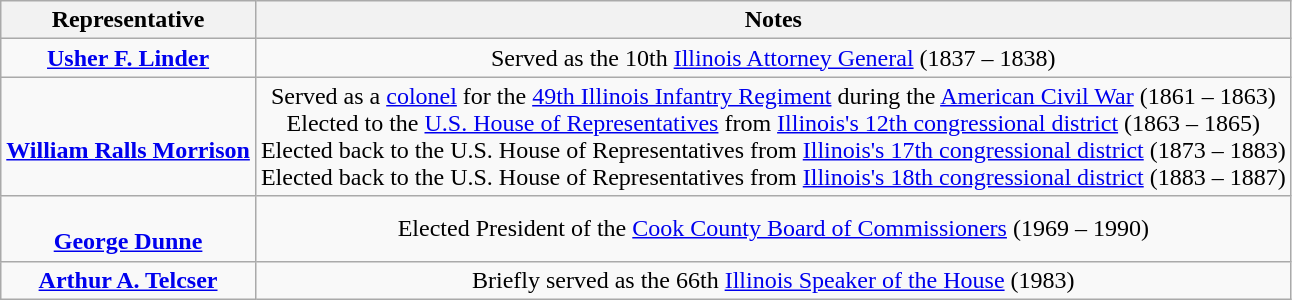<table class="wikitable" style="text-align:center">
<tr>
<th>Representative</th>
<th>Notes</th>
</tr>
<tr>
<td><strong><a href='#'>Usher F. Linder</a></strong></td>
<td>Served as the 10th <a href='#'>Illinois Attorney General</a> (1837 – 1838)</td>
</tr>
<tr>
<td><br><strong><a href='#'>William Ralls Morrison</a></strong></td>
<td>Served as a <a href='#'>colonel</a> for the <a href='#'>49th Illinois Infantry Regiment</a> during the <a href='#'>American Civil War</a> (1861 – 1863)<br>Elected to the <a href='#'>U.S. House of Representatives</a> from <a href='#'>Illinois's 12th congressional district</a> (1863 – 1865)<br>Elected back to the U.S. House of Representatives from <a href='#'>Illinois's 17th congressional district</a> (1873 – 1883)<br>Elected back to the U.S. House of Representatives from <a href='#'>Illinois's 18th congressional district</a> (1883 – 1887)</td>
</tr>
<tr>
<td><br><strong><a href='#'>George Dunne</a></strong></td>
<td>Elected President of the <a href='#'>Cook County Board of Commissioners</a> (1969 – 1990)</td>
</tr>
<tr>
<td><strong><a href='#'>Arthur A. Telcser</a></strong></td>
<td>Briefly served as the 66th <a href='#'>Illinois Speaker of the House</a> (1983)</td>
</tr>
</table>
